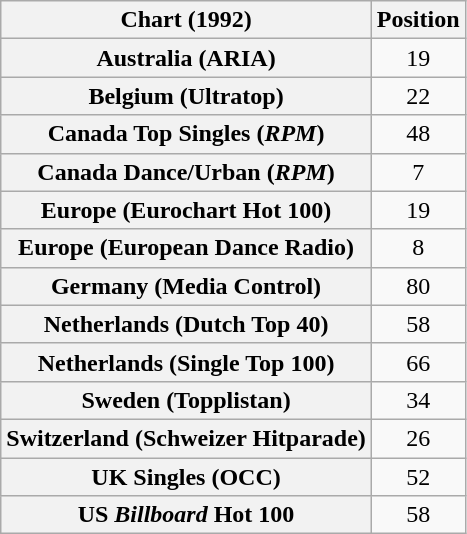<table class="wikitable sortable plainrowheaders" style="text-align:center;">
<tr>
<th scope="col">Chart (1992)</th>
<th scope="col">Position</th>
</tr>
<tr>
<th scope="row">Australia (ARIA)</th>
<td>19</td>
</tr>
<tr>
<th scope="row">Belgium (Ultratop)</th>
<td>22</td>
</tr>
<tr>
<th scope="row">Canada Top Singles (<em>RPM</em>)</th>
<td>48</td>
</tr>
<tr>
<th scope="row">Canada Dance/Urban (<em>RPM</em>)</th>
<td>7</td>
</tr>
<tr>
<th scope="row">Europe (Eurochart Hot 100)</th>
<td>19</td>
</tr>
<tr>
<th scope="row">Europe (European Dance Radio)</th>
<td>8</td>
</tr>
<tr>
<th scope="row">Germany (Media Control)</th>
<td>80</td>
</tr>
<tr>
<th scope="row">Netherlands (Dutch Top 40)</th>
<td>58</td>
</tr>
<tr>
<th scope="row">Netherlands (Single Top 100)</th>
<td>66</td>
</tr>
<tr>
<th scope="row">Sweden (Topplistan)</th>
<td>34</td>
</tr>
<tr>
<th scope="row">Switzerland (Schweizer Hitparade)</th>
<td>26</td>
</tr>
<tr>
<th scope="row">UK Singles (OCC)</th>
<td>52</td>
</tr>
<tr>
<th scope="row">US <em>Billboard</em> Hot 100</th>
<td>58</td>
</tr>
</table>
